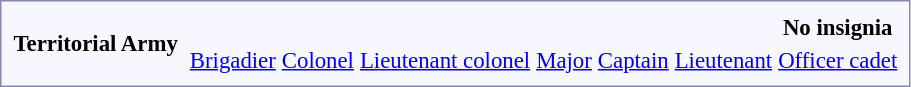<table style="border:1px solid #8888aa; background-color:#f7f8ff; padding:5px; font-size:95%; margin: 0px 12px 12px 0px;">
<tr style="text-align:center;">
<td rowspan=2><strong> Territorial Army</strong></td>
<td colspan=8 rowspan=2></td>
<td colspan=2></td>
<td colspan=2></td>
<td colspan=2></td>
<td colspan=2></td>
<td colspan=2></td>
<td colspan=6></td>
<td colspan=12><strong>No insignia</strong></td>
</tr>
<tr style="text-align:center;">
<td colspan=2><a href='#'>Brigadier</a><br></td>
<td colspan=2><a href='#'>Colonel</a><br></td>
<td colspan=2><a href='#'>Lieutenant colonel</a><br></td>
<td colspan=2><a href='#'>Major</a><br></td>
<td colspan=2><a href='#'>Captain</a><br></td>
<td colspan=6><a href='#'>Lieutenant</a><br></td>
<td colspan=12><a href='#'>Officer cadet</a></td>
</tr>
</table>
